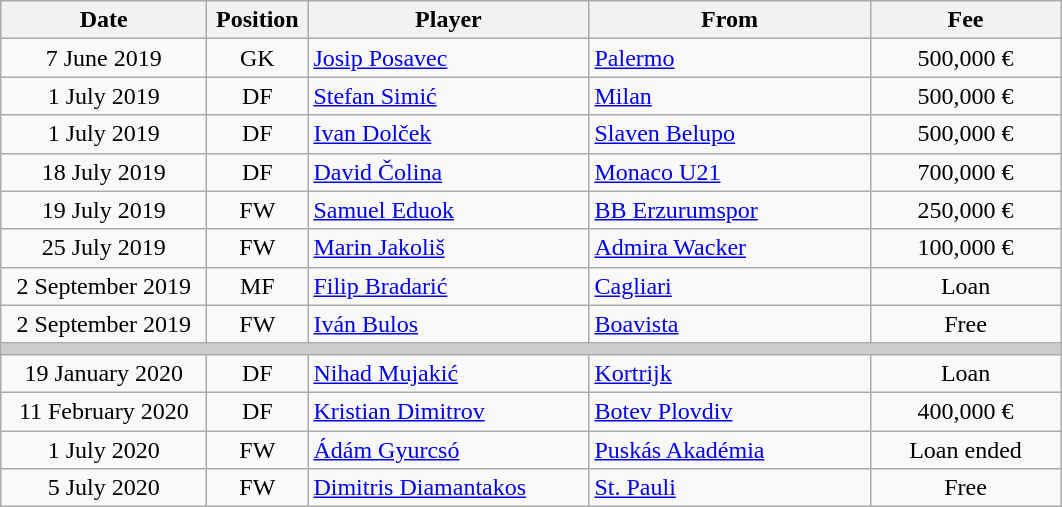<table class="wikitable" style="text-align: center;">
<tr>
<th width=130>Date</th>
<th width=60>Position</th>
<th width=180>Player</th>
<th width=180>From</th>
<th width=120>Fee</th>
</tr>
<tr>
<td>7 June 2019</td>
<td>GK</td>
<td style="text-align:left;"> <a href='#'>Josip Posavec</a></td>
<td style="text-align:left;"> <a href='#'>Palermo</a></td>
<td>500,000 €</td>
</tr>
<tr>
<td>1 July 2019</td>
<td>DF</td>
<td style="text-align:left;"> <a href='#'>Stefan Simić</a></td>
<td style="text-align:left;"> <a href='#'>Milan</a></td>
<td>500,000 €</td>
</tr>
<tr>
<td>1 July 2019</td>
<td>DF</td>
<td style="text-align:left;"> <a href='#'>Ivan Dolček</a></td>
<td style="text-align:left;"> <a href='#'>Slaven Belupo</a></td>
<td>500,000 €</td>
</tr>
<tr>
<td>18 July 2019</td>
<td>DF</td>
<td style="text-align:left;"> <a href='#'>David Čolina</a></td>
<td style="text-align:left;"> <a href='#'>Monaco U21</a></td>
<td>700,000 €</td>
</tr>
<tr>
<td>19 July 2019</td>
<td>FW</td>
<td style="text-align:left;"> <a href='#'>Samuel Eduok</a></td>
<td style="text-align:left;"> <a href='#'>BB Erzurumspor</a></td>
<td>250,000 €</td>
</tr>
<tr>
<td>25 July 2019</td>
<td>FW</td>
<td style="text-align:left;"> <a href='#'>Marin Jakoliš</a></td>
<td style="text-align:left;"> <a href='#'>Admira Wacker</a></td>
<td>100,000 €</td>
</tr>
<tr>
<td>2 September 2019</td>
<td>MF</td>
<td style="text-align:left;"> <a href='#'>Filip Bradarić</a></td>
<td style="text-align:left;"> <a href='#'>Cagliari</a></td>
<td>Loan</td>
</tr>
<tr>
<td>2 September 2019</td>
<td>FW</td>
<td style="text-align:left;"> <a href='#'>Iván Bulos</a></td>
<td style="text-align:left;"> <a href='#'>Boavista</a></td>
<td>Free</td>
</tr>
<tr style="color:#CCCCCC;background-color:#CCCCCC">
<td colspan="6"></td>
</tr>
<tr>
<td>19 January 2020</td>
<td>DF</td>
<td style="text-align:left;"> <a href='#'>Nihad Mujakić</a></td>
<td style="text-align:left;"> <a href='#'>Kortrijk</a></td>
<td>Loan</td>
</tr>
<tr>
<td>11 February 2020</td>
<td>DF</td>
<td style="text-align:left;"> <a href='#'>Kristian Dimitrov</a></td>
<td style="text-align:left;"> <a href='#'>Botev Plovdiv</a></td>
<td>400,000 €</td>
</tr>
<tr>
<td>1 July 2020</td>
<td>FW</td>
<td style="text-align:left;"> <a href='#'>Ádám Gyurcsó</a></td>
<td style="text-align:left;"> <a href='#'>Puskás Akadémia</a></td>
<td>Loan ended</td>
</tr>
<tr>
<td>5 July 2020</td>
<td>FW</td>
<td style="text-align:left;"> <a href='#'>Dimitris Diamantakos</a></td>
<td style="text-align:left;"> <a href='#'>St. Pauli</a></td>
<td>Free</td>
</tr>
</table>
